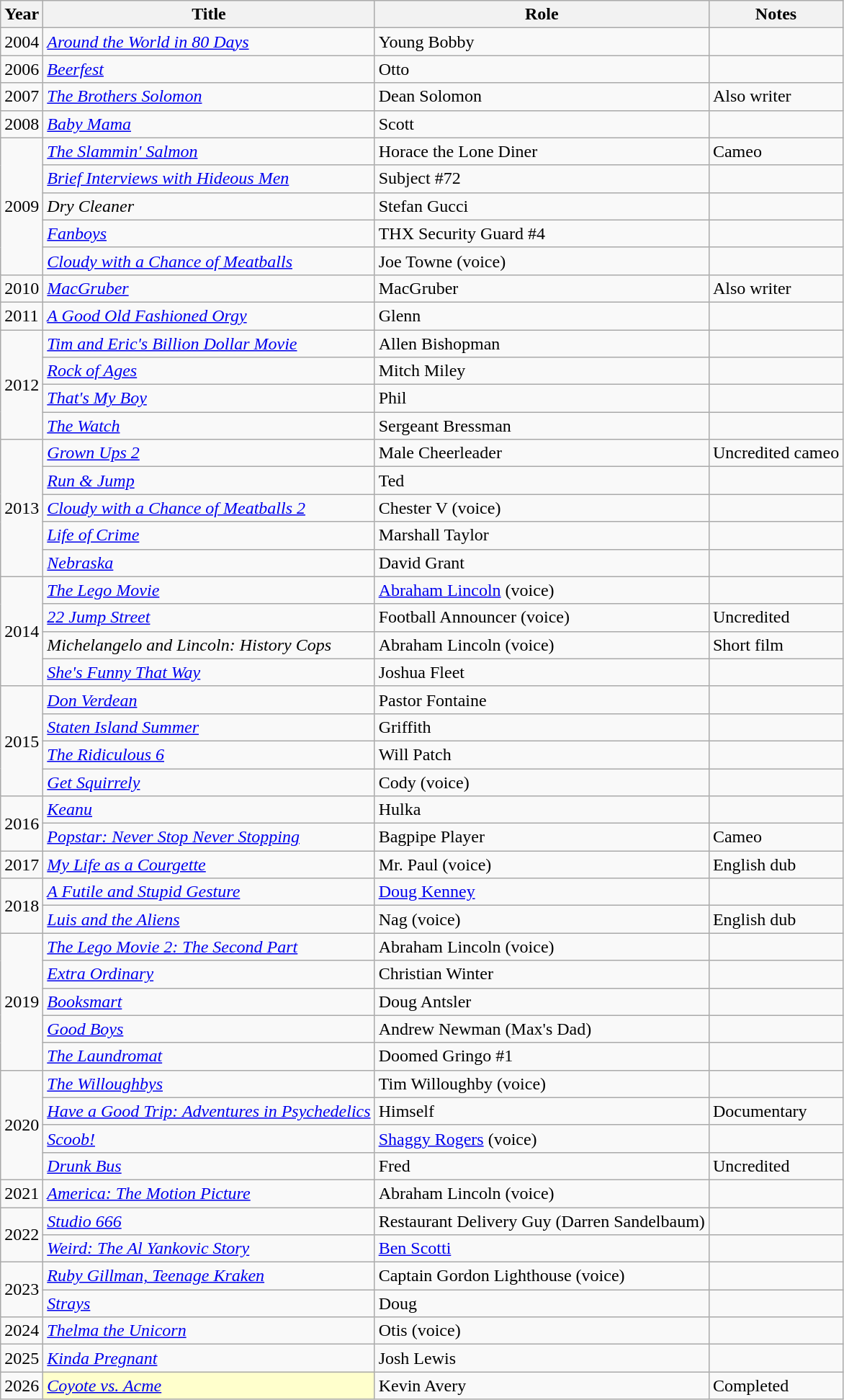<table class="wikitable sortable">
<tr>
<th>Year</th>
<th>Title</th>
<th>Role</th>
<th class="unsortable">Notes</th>
</tr>
<tr>
<td>2004</td>
<td><em><a href='#'>Around the World in 80 Days</a></em></td>
<td>Young Bobby</td>
<td></td>
</tr>
<tr>
<td>2006</td>
<td><em><a href='#'>Beerfest</a></em></td>
<td>Otto</td>
<td></td>
</tr>
<tr>
<td>2007</td>
<td><em><a href='#'>The Brothers Solomon</a></em></td>
<td>Dean Solomon</td>
<td>Also writer</td>
</tr>
<tr>
<td>2008</td>
<td><em><a href='#'>Baby Mama</a></em></td>
<td>Scott</td>
<td></td>
</tr>
<tr>
<td rowspan="5">2009</td>
<td><em><a href='#'>The Slammin' Salmon</a></em></td>
<td>Horace the Lone Diner</td>
<td>Cameo</td>
</tr>
<tr>
<td><em><a href='#'>Brief Interviews with Hideous Men</a></em></td>
<td>Subject #72</td>
<td></td>
</tr>
<tr>
<td><em>Dry Cleaner</em></td>
<td>Stefan Gucci</td>
<td></td>
</tr>
<tr>
<td><em><a href='#'>Fanboys</a></em></td>
<td>THX Security Guard #4</td>
<td></td>
</tr>
<tr>
<td><em><a href='#'>Cloudy with a Chance of Meatballs</a></em></td>
<td>Joe Towne (voice)</td>
<td></td>
</tr>
<tr>
<td>2010</td>
<td><em><a href='#'>MacGruber</a></em></td>
<td>MacGruber</td>
<td>Also writer</td>
</tr>
<tr>
<td>2011</td>
<td><em><a href='#'>A Good Old Fashioned Orgy</a></em></td>
<td>Glenn</td>
<td></td>
</tr>
<tr>
<td rowspan="4">2012</td>
<td><em><a href='#'>Tim and Eric's Billion Dollar Movie</a></em></td>
<td>Allen Bishopman</td>
<td></td>
</tr>
<tr>
<td><em><a href='#'>Rock of Ages</a></em></td>
<td>Mitch Miley</td>
<td></td>
</tr>
<tr>
<td><em><a href='#'>That's My Boy</a></em></td>
<td>Phil</td>
<td></td>
</tr>
<tr>
<td><em><a href='#'>The Watch</a></em></td>
<td>Sergeant Bressman</td>
<td></td>
</tr>
<tr>
<td rowspan="5">2013</td>
<td><em><a href='#'>Grown Ups 2</a></em></td>
<td>Male Cheerleader</td>
<td>Uncredited cameo</td>
</tr>
<tr>
<td><em><a href='#'>Run & Jump</a></em></td>
<td>Ted</td>
<td></td>
</tr>
<tr>
<td><em><a href='#'>Cloudy with a Chance of Meatballs 2</a></em></td>
<td>Chester V (voice)</td>
<td></td>
</tr>
<tr>
<td><em><a href='#'>Life of Crime</a></em></td>
<td>Marshall Taylor</td>
<td></td>
</tr>
<tr>
<td><em><a href='#'>Nebraska</a></em></td>
<td>David Grant</td>
<td></td>
</tr>
<tr>
<td rowspan="4">2014</td>
<td><em><a href='#'>The Lego Movie</a></em></td>
<td><a href='#'>Abraham Lincoln</a> (voice)</td>
<td></td>
</tr>
<tr>
<td><em><a href='#'>22 Jump Street</a></em></td>
<td>Football Announcer (voice)</td>
<td>Uncredited</td>
</tr>
<tr>
<td><em>Michelangelo and Lincoln: History Cops</em></td>
<td>Abraham Lincoln (voice)</td>
<td>Short film</td>
</tr>
<tr>
<td><em><a href='#'>She's Funny That Way</a></em></td>
<td>Joshua Fleet</td>
<td></td>
</tr>
<tr>
<td rowspan="4">2015</td>
<td><em><a href='#'>Don Verdean</a></em></td>
<td>Pastor Fontaine</td>
<td></td>
</tr>
<tr>
<td><em><a href='#'>Staten Island Summer</a></em></td>
<td>Griffith</td>
<td></td>
</tr>
<tr>
<td><em><a href='#'>The Ridiculous 6</a></em></td>
<td>Will Patch</td>
<td></td>
</tr>
<tr>
<td><em><a href='#'>Get Squirrely</a></em></td>
<td>Cody (voice)</td>
<td></td>
</tr>
<tr>
<td rowspan="2">2016</td>
<td><em><a href='#'>Keanu</a></em></td>
<td>Hulka</td>
<td></td>
</tr>
<tr>
<td><em><a href='#'>Popstar: Never Stop Never Stopping</a></em></td>
<td>Bagpipe Player</td>
<td>Cameo</td>
</tr>
<tr>
<td>2017</td>
<td><em><a href='#'>My Life as a Courgette</a></em></td>
<td>Mr. Paul (voice)</td>
<td>English dub</td>
</tr>
<tr>
<td rowspan="2">2018</td>
<td><em><a href='#'>A Futile and Stupid Gesture</a></em></td>
<td><a href='#'>Doug Kenney</a></td>
<td></td>
</tr>
<tr>
<td><em><a href='#'>Luis and the Aliens</a></em></td>
<td>Nag (voice)</td>
<td>English dub</td>
</tr>
<tr>
<td rowspan="5">2019</td>
<td><em><a href='#'>The Lego Movie 2: The Second Part</a></em></td>
<td>Abraham Lincoln (voice)</td>
<td></td>
</tr>
<tr>
<td><em><a href='#'>Extra Ordinary</a></em></td>
<td>Christian Winter</td>
<td></td>
</tr>
<tr>
<td><em><a href='#'>Booksmart</a></em></td>
<td>Doug Antsler</td>
<td></td>
</tr>
<tr>
<td><em><a href='#'>Good Boys</a></em></td>
<td>Andrew Newman (Max's Dad)</td>
<td></td>
</tr>
<tr>
<td><em><a href='#'>The Laundromat</a></em></td>
<td>Doomed Gringo #1</td>
<td></td>
</tr>
<tr>
<td rowspan="4">2020</td>
<td><em><a href='#'>The Willoughbys</a></em></td>
<td>Tim Willoughby (voice)</td>
<td></td>
</tr>
<tr>
<td><em><a href='#'>Have a Good Trip: Adventures in Psychedelics</a></em></td>
<td>Himself</td>
<td>Documentary</td>
</tr>
<tr>
<td><em><a href='#'>Scoob!</a></em></td>
<td><a href='#'>Shaggy Rogers</a> (voice)</td>
<td></td>
</tr>
<tr>
<td><em><a href='#'>Drunk Bus</a></em></td>
<td>Fred</td>
<td>Uncredited</td>
</tr>
<tr>
<td>2021</td>
<td><em><a href='#'>America: The Motion Picture</a></em></td>
<td>Abraham Lincoln (voice)</td>
<td></td>
</tr>
<tr>
<td rowspan="2">2022</td>
<td><em><a href='#'>Studio 666</a></em></td>
<td>Restaurant Delivery Guy (Darren Sandelbaum)</td>
<td></td>
</tr>
<tr>
<td><em><a href='#'>Weird: The Al Yankovic Story</a></em></td>
<td><a href='#'>Ben Scotti</a></td>
<td></td>
</tr>
<tr>
<td rowspan="2">2023</td>
<td><em><a href='#'>Ruby Gillman, Teenage Kraken</a></em></td>
<td>Captain Gordon Lighthouse (voice)</td>
<td></td>
</tr>
<tr>
<td><em><a href='#'>Strays</a></em></td>
<td>Doug</td>
<td></td>
</tr>
<tr>
<td>2024</td>
<td><em><a href='#'>Thelma the Unicorn</a></em></td>
<td>Otis (voice)</td>
<td></td>
</tr>
<tr>
<td>2025</td>
<td><em><a href='#'>Kinda Pregnant</a></em></td>
<td>Josh Lewis</td>
<td></td>
</tr>
<tr>
<td>2026</td>
<td style="background:#FFFFCC;"><em><a href='#'>Coyote vs. Acme</a></em> </td>
<td>Kevin Avery</td>
<td>Completed</td>
</tr>
</table>
